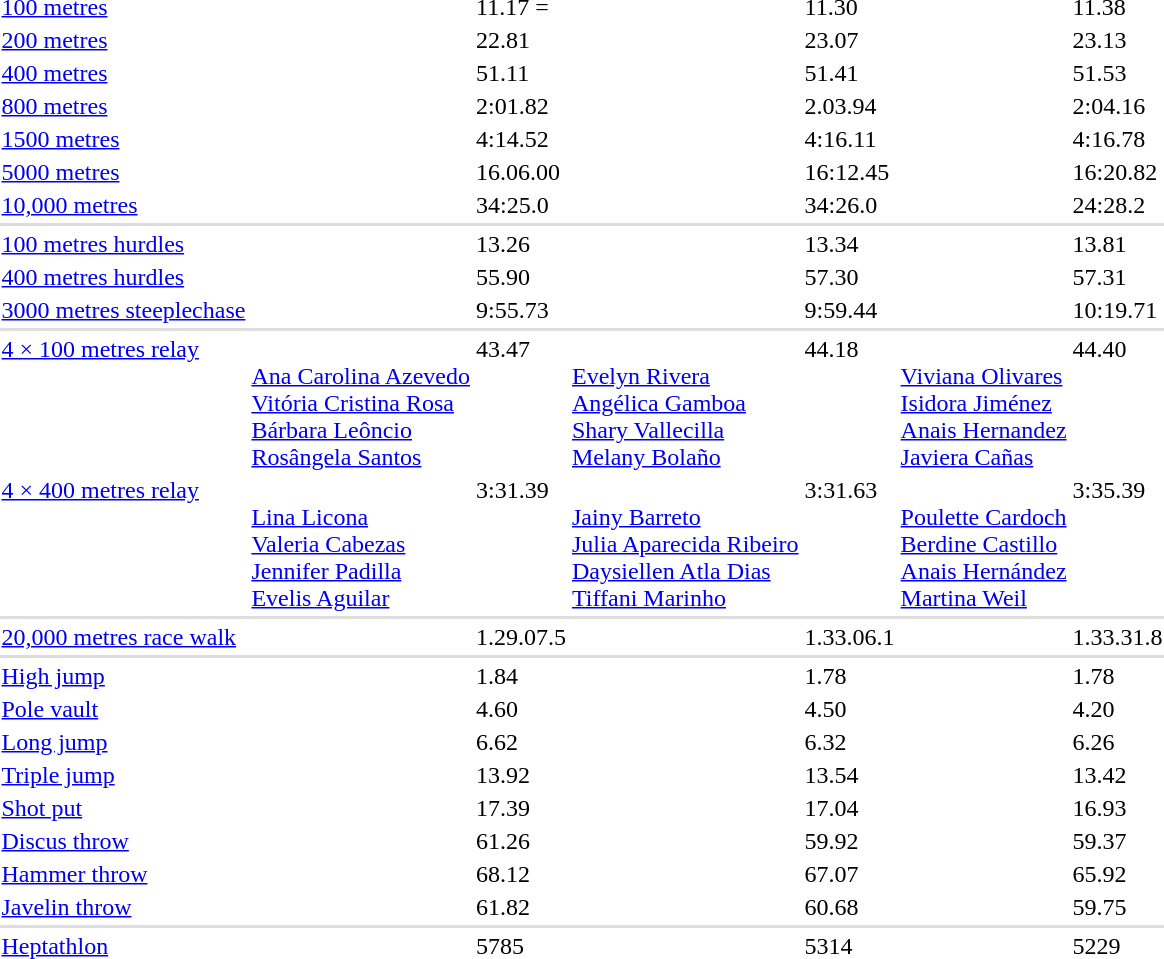<table>
<tr>
<td><a href='#'>100 metres</a></td>
<td></td>
<td>11.17 =</td>
<td></td>
<td>11.30</td>
<td></td>
<td>11.38</td>
</tr>
<tr>
<td><a href='#'>200 metres</a></td>
<td></td>
<td>22.81</td>
<td></td>
<td>23.07</td>
<td></td>
<td>23.13</td>
</tr>
<tr>
<td><a href='#'>400 metres</a></td>
<td></td>
<td>51.11 </td>
<td></td>
<td>51.41</td>
<td></td>
<td>51.53</td>
</tr>
<tr>
<td><a href='#'>800 metres</a></td>
<td></td>
<td>2:01.82</td>
<td></td>
<td>2.03.94</td>
<td></td>
<td>2:04.16</td>
</tr>
<tr>
<td><a href='#'>1500 metres</a></td>
<td></td>
<td>4:14.52</td>
<td></td>
<td>4:16.11</td>
<td></td>
<td>4:16.78</td>
</tr>
<tr>
<td><a href='#'>5000 metres</a></td>
<td></td>
<td>16.06.00</td>
<td></td>
<td>16:12.45</td>
<td></td>
<td>16:20.82</td>
</tr>
<tr>
<td><a href='#'>10,000 metres</a></td>
<td></td>
<td>34:25.0</td>
<td></td>
<td>34:26.0</td>
<td></td>
<td>24:28.2</td>
</tr>
<tr bgcolor=#DDDDDD>
<td colspan=7></td>
</tr>
<tr>
<td><a href='#'>100 metres hurdles</a></td>
<td></td>
<td>13.26</td>
<td></td>
<td>13.34</td>
<td></td>
<td>13.81</td>
</tr>
<tr>
<td><a href='#'>400 metres hurdles</a></td>
<td></td>
<td>55.90</td>
<td></td>
<td>57.30</td>
<td></td>
<td>57.31</td>
</tr>
<tr>
<td><a href='#'>3000 metres steeplechase</a></td>
<td></td>
<td>9:55.73</td>
<td></td>
<td>9:59.44</td>
<td></td>
<td>10:19.71</td>
</tr>
<tr bgcolor=#DDDDDD>
<td colspan=7></td>
</tr>
<tr valign="top">
<td><a href='#'>4 × 100 metres relay</a></td>
<td><br><a href='#'>Ana Carolina Azevedo</a><br><a href='#'>Vitória Cristina Rosa</a><br><a href='#'>Bárbara Leôncio</a><br><a href='#'>Rosângela Santos</a></td>
<td>43.47</td>
<td><br><a href='#'>Evelyn Rivera</a><br><a href='#'>Angélica Gamboa</a><br><a href='#'>Shary Vallecilla</a><br><a href='#'>Melany Bolaño</a></td>
<td>44.18</td>
<td><br><a href='#'>Viviana Olivares</a><br><a href='#'>Isidora Jiménez</a><br><a href='#'>Anais Hernandez</a><br><a href='#'>Javiera Cañas</a></td>
<td>44.40</td>
</tr>
<tr valign="top">
<td><a href='#'>4 × 400 metres relay</a></td>
<td><br><a href='#'>Lina Licona</a><br><a href='#'>Valeria Cabezas</a><br><a href='#'>Jennifer Padilla</a><br><a href='#'>Evelis Aguilar</a></td>
<td>3:31.39</td>
<td><br><a href='#'>Jainy Barreto</a><br><a href='#'>Julia Aparecida Ribeiro</a><br><a href='#'>Daysiellen Atla Dias</a><br><a href='#'>Tiffani Marinho</a></td>
<td>3:31.63</td>
<td><br><a href='#'>Poulette Cardoch</a><br><a href='#'>Berdine Castillo</a><br><a href='#'>Anais Hernández</a><br><a href='#'>Martina Weil</a></td>
<td>3:35.39</td>
</tr>
<tr bgcolor=#DDDDDD>
<td colspan=7></td>
</tr>
<tr>
<td><a href='#'>20,000 metres race walk</a></td>
<td></td>
<td>1.29.07.5 </td>
<td></td>
<td>1.33.06.1</td>
<td></td>
<td>1.33.31.8</td>
</tr>
<tr bgcolor=#DDDDDD>
<td colspan=7></td>
</tr>
<tr>
<td><a href='#'>High jump</a></td>
<td></td>
<td>1.84</td>
<td></td>
<td>1.78</td>
<td></td>
<td>1.78</td>
</tr>
<tr>
<td><a href='#'>Pole vault</a></td>
<td></td>
<td>4.60</td>
<td></td>
<td>4.50</td>
<td></td>
<td>4.20</td>
</tr>
<tr>
<td><a href='#'>Long jump</a></td>
<td></td>
<td>6.62</td>
<td></td>
<td>6.32</td>
<td></td>
<td>6.26</td>
</tr>
<tr>
<td><a href='#'>Triple jump</a></td>
<td></td>
<td>13.92</td>
<td></td>
<td>13.54</td>
<td></td>
<td>13.42</td>
</tr>
<tr>
<td><a href='#'>Shot put</a></td>
<td></td>
<td>17.39</td>
<td></td>
<td>17.04</td>
<td></td>
<td>16.93</td>
</tr>
<tr>
<td><a href='#'>Discus throw</a> </td>
<td></td>
<td>61.26</td>
<td></td>
<td>59.92</td>
<td></td>
<td>59.37</td>
</tr>
<tr>
<td><a href='#'>Hammer throw</a></td>
<td></td>
<td>68.12</td>
<td></td>
<td>67.07</td>
<td></td>
<td>65.92</td>
</tr>
<tr>
<td><a href='#'>Javelin throw</a></td>
<td></td>
<td>61.82</td>
<td></td>
<td>60.68</td>
<td></td>
<td>59.75</td>
</tr>
<tr bgcolor=#DDDDDD>
<td colspan=7></td>
</tr>
<tr>
<td><a href='#'>Heptathlon</a></td>
<td></td>
<td>5785</td>
<td></td>
<td>5314</td>
<td></td>
<td>5229</td>
</tr>
</table>
